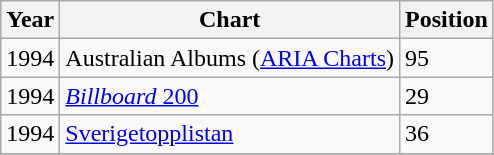<table class="wikitable">
<tr>
<th align="left" valign="top">Year</th>
<th align="left" valign="top">Chart</th>
<th align="left" valign="top">Position</th>
</tr>
<tr>
<td align="left" valign="top">1994</td>
<td align="left" valign="top">Australian Albums (<a href='#'>ARIA Charts</a>)</td>
<td align="left" valign="top">95</td>
</tr>
<tr>
<td align="left" valign="top">1994</td>
<td align="left" valign="top"><a href='#'><em>Billboard</em> 200</a></td>
<td align="left" valign="top">29</td>
</tr>
<tr>
<td align="left" valign="top">1994</td>
<td align="left" valign="top"><a href='#'>Sverigetopplistan</a></td>
<td align="left" valign="top">36</td>
</tr>
<tr>
</tr>
</table>
